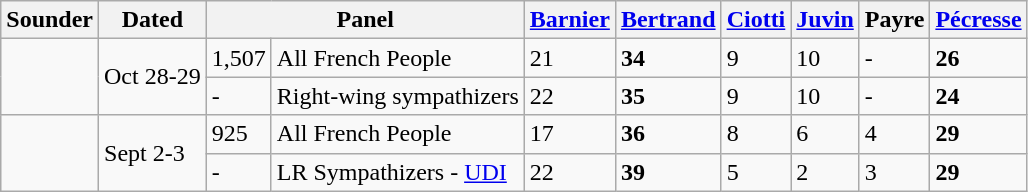<table class="wikitable">
<tr>
<th>Sounder</th>
<th>Dated</th>
<th colspan="2">Panel</th>
<th><a href='#'>Barnier</a></th>
<th><a href='#'>Bertrand</a></th>
<th><a href='#'>Ciotti</a></th>
<th><a href='#'>Juvin</a></th>
<th>Payre</th>
<th><a href='#'>Pécresse</a></th>
</tr>
<tr>
<td rowspan="2"></td>
<td rowspan="2">Oct 28-29</td>
<td>1,507</td>
<td>All French People</td>
<td>21</td>
<td><strong>34</strong></td>
<td>9</td>
<td>10</td>
<td>-</td>
<td><strong>26</strong></td>
</tr>
<tr>
<td>-</td>
<td>Right-wing sympathizers</td>
<td>22</td>
<td><strong>35</strong></td>
<td>9</td>
<td>10</td>
<td>-</td>
<td><strong>24</strong></td>
</tr>
<tr>
<td rowspan="2"></td>
<td rowspan="2">Sept 2-3</td>
<td>925</td>
<td>All French People</td>
<td>17</td>
<td><strong>36</strong></td>
<td>8</td>
<td>6</td>
<td>4</td>
<td><strong>29</strong></td>
</tr>
<tr>
<td>-</td>
<td>LR Sympathizers - <a href='#'>UDI</a></td>
<td>22</td>
<td><strong>39</strong></td>
<td>5</td>
<td>2</td>
<td>3</td>
<td><strong>29</strong></td>
</tr>
</table>
